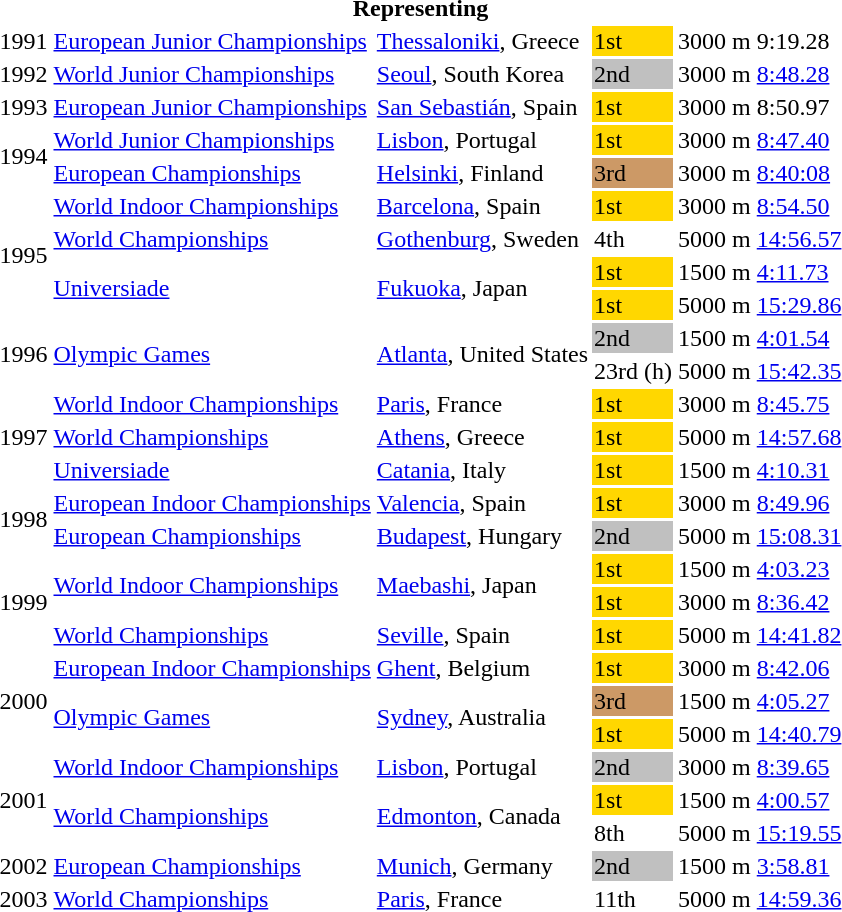<table>
<tr>
<th colspan="6">Representing </th>
</tr>
<tr>
<td>1991</td>
<td><a href='#'>European Junior Championships</a></td>
<td><a href='#'>Thessaloniki</a>, Greece</td>
<td bgcolor=gold>1st</td>
<td>3000 m</td>
<td>9:19.28</td>
</tr>
<tr>
<td>1992</td>
<td><a href='#'>World Junior Championships</a></td>
<td><a href='#'>Seoul</a>, South Korea</td>
<td style="background:silver;">2nd</td>
<td>3000 m</td>
<td><a href='#'>8:48.28</a></td>
</tr>
<tr>
<td>1993</td>
<td><a href='#'>European Junior Championships</a></td>
<td><a href='#'>San Sebastián</a>, Spain</td>
<td bgcolor=gold>1st</td>
<td>3000 m</td>
<td>8:50.97</td>
</tr>
<tr>
<td rowspan=2>1994</td>
<td><a href='#'>World Junior Championships</a></td>
<td><a href='#'>Lisbon</a>, Portugal</td>
<td bgcolor=gold>1st</td>
<td>3000 m</td>
<td><a href='#'>8:47.40</a></td>
</tr>
<tr>
<td><a href='#'>European Championships</a></td>
<td><a href='#'>Helsinki</a>, Finland</td>
<td style="background:#c96;">3rd</td>
<td>3000 m</td>
<td><a href='#'>8:40:08</a></td>
</tr>
<tr>
<td rowspan=4>1995</td>
<td><a href='#'>World Indoor Championships</a></td>
<td><a href='#'>Barcelona</a>, Spain</td>
<td bgcolor=gold>1st</td>
<td>3000 m</td>
<td><a href='#'>8:54.50</a></td>
</tr>
<tr>
<td><a href='#'>World Championships</a></td>
<td><a href='#'>Gothenburg</a>, Sweden</td>
<td>4th</td>
<td>5000 m</td>
<td><a href='#'>14:56.57</a></td>
</tr>
<tr>
<td rowspan=2><a href='#'>Universiade</a></td>
<td rowspan=2><a href='#'>Fukuoka</a>, Japan</td>
<td bgcolor=gold>1st</td>
<td>1500 m</td>
<td><a href='#'>4:11.73</a></td>
</tr>
<tr>
<td bgcolor=gold>1st</td>
<td>5000 m</td>
<td><a href='#'>15:29.86</a></td>
</tr>
<tr>
<td rowspan=2>1996</td>
<td rowspan=2><a href='#'>Olympic Games</a></td>
<td rowspan=2><a href='#'>Atlanta</a>, United States</td>
<td style="background:silver;">2nd</td>
<td>1500 m</td>
<td><a href='#'>4:01.54</a></td>
</tr>
<tr>
<td>23rd (h)</td>
<td>5000 m</td>
<td><a href='#'>15:42.35</a></td>
</tr>
<tr>
<td rowspan=3>1997</td>
<td><a href='#'>World Indoor Championships</a></td>
<td><a href='#'>Paris</a>, France</td>
<td bgcolor=gold>1st</td>
<td>3000 m</td>
<td><a href='#'>8:45.75</a></td>
</tr>
<tr>
<td><a href='#'>World Championships</a></td>
<td><a href='#'>Athens</a>, Greece</td>
<td bgcolor=gold>1st</td>
<td>5000 m</td>
<td><a href='#'>14:57.68</a></td>
</tr>
<tr>
<td><a href='#'>Universiade</a></td>
<td><a href='#'>Catania</a>, Italy</td>
<td bgcolor=gold>1st</td>
<td>1500 m</td>
<td><a href='#'>4:10.31</a></td>
</tr>
<tr>
<td rowspan=2>1998</td>
<td><a href='#'>European Indoor Championships</a></td>
<td><a href='#'>Valencia</a>, Spain</td>
<td bgcolor=gold>1st</td>
<td>3000 m</td>
<td><a href='#'>8:49.96</a></td>
</tr>
<tr>
<td><a href='#'>European Championships</a></td>
<td><a href='#'>Budapest</a>, Hungary</td>
<td style="background:silver;">2nd</td>
<td>5000 m</td>
<td><a href='#'>15:08.31</a></td>
</tr>
<tr>
<td rowspan=3>1999</td>
<td rowspan=2><a href='#'>World Indoor Championships</a></td>
<td rowspan=2><a href='#'>Maebashi</a>, Japan</td>
<td bgcolor=gold>1st</td>
<td>1500 m</td>
<td><a href='#'>4:03.23</a></td>
</tr>
<tr>
<td bgcolor=gold>1st</td>
<td>3000 m</td>
<td><a href='#'>8:36.42</a></td>
</tr>
<tr>
<td><a href='#'>World Championships</a></td>
<td><a href='#'>Seville</a>, Spain</td>
<td bgcolor=gold>1st</td>
<td>5000 m</td>
<td><a href='#'>14:41.82</a></td>
</tr>
<tr>
<td rowspan=3>2000</td>
<td><a href='#'>European Indoor Championships</a></td>
<td><a href='#'>Ghent</a>, Belgium</td>
<td bgcolor=gold>1st</td>
<td>3000 m</td>
<td><a href='#'>8:42.06</a></td>
</tr>
<tr>
<td rowspan=2><a href='#'>Olympic Games</a></td>
<td rowspan=2><a href='#'>Sydney</a>, Australia</td>
<td style="background:#c96;">3rd</td>
<td>1500 m</td>
<td><a href='#'>4:05.27</a></td>
</tr>
<tr>
<td bgcolor=gold>1st</td>
<td>5000 m</td>
<td><a href='#'>14:40.79</a></td>
</tr>
<tr>
<td rowspan=3>2001</td>
<td><a href='#'>World Indoor Championships</a></td>
<td><a href='#'>Lisbon</a>, Portugal</td>
<td style="background:silver;">2nd</td>
<td>3000 m</td>
<td><a href='#'>8:39.65</a></td>
</tr>
<tr>
<td rowspan=2><a href='#'>World Championships</a></td>
<td rowspan=2><a href='#'>Edmonton</a>, Canada</td>
<td bgcolor=gold>1st</td>
<td>1500 m</td>
<td><a href='#'>4:00.57</a></td>
</tr>
<tr>
<td>8th</td>
<td>5000 m</td>
<td><a href='#'>15:19.55</a></td>
</tr>
<tr>
<td>2002</td>
<td><a href='#'>European Championships</a></td>
<td><a href='#'>Munich</a>, Germany</td>
<td style="background:silver;">2nd</td>
<td>1500 m</td>
<td><a href='#'>3:58.81</a></td>
</tr>
<tr>
<td>2003</td>
<td><a href='#'>World Championships</a></td>
<td><a href='#'>Paris</a>, France</td>
<td>11th</td>
<td>5000 m</td>
<td><a href='#'>14:59.36</a></td>
</tr>
</table>
